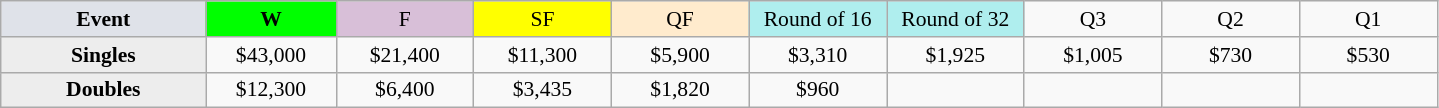<table class=wikitable style=font-size:90%;text-align:center>
<tr>
<td width=130 bgcolor=dfe2e9><strong>Event</strong></td>
<td width=80 bgcolor=lime><strong>W</strong></td>
<td width=85 bgcolor=thistle>F</td>
<td width=85 bgcolor=ffff00>SF</td>
<td width=85 bgcolor=ffebcd>QF</td>
<td width=85 bgcolor=afeeee>Round of 16</td>
<td width=85 bgcolor=afeeee>Round of 32</td>
<td width=85>Q3</td>
<td width=85>Q2</td>
<td width=85>Q1</td>
</tr>
<tr>
<th style=background:#ededed>Singles</th>
<td>$43,000</td>
<td>$21,400</td>
<td>$11,300</td>
<td>$5,900</td>
<td>$3,310</td>
<td>$1,925</td>
<td>$1,005</td>
<td>$730</td>
<td>$530</td>
</tr>
<tr>
<th style=background:#ededed>Doubles</th>
<td>$12,300</td>
<td>$6,400</td>
<td>$3,435</td>
<td>$1,820</td>
<td>$960</td>
<td></td>
<td></td>
<td></td>
</tr>
</table>
